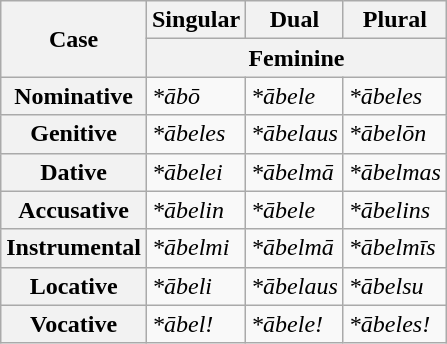<table class="wikitable">
<tr>
<th rowspan="2">Case</th>
<th>Singular</th>
<th>Dual</th>
<th>Plural</th>
</tr>
<tr>
<th colspan="3">Feminine</th>
</tr>
<tr>
<th>Nominative</th>
<td><em>*ābō</em></td>
<td><em>*ābele</em></td>
<td><em>*ābeles</em></td>
</tr>
<tr>
<th>Genitive</th>
<td><em>*ābeles</em></td>
<td><em>*ābelaus</em></td>
<td><em>*ābelōn</em></td>
</tr>
<tr>
<th>Dative</th>
<td><em>*ābelei</em></td>
<td><em>*ābelmā</em></td>
<td><em>*ābelmas</em></td>
</tr>
<tr>
<th>Accusative</th>
<td><em>*ābelin</em></td>
<td><em>*ābele</em></td>
<td><em>*ābelins</em></td>
</tr>
<tr>
<th>Instrumental</th>
<td><em>*ābelmi</em></td>
<td><em>*ābelmā</em></td>
<td><em>*ābelmīs</em></td>
</tr>
<tr>
<th>Locative</th>
<td><em>*ābeli</em></td>
<td><em>*ābelaus</em></td>
<td><em>*ābelsu</em></td>
</tr>
<tr>
<th>Vocative</th>
<td><em>*ābel!</em></td>
<td><em>*ābele!</em></td>
<td><em>*ābeles!</em></td>
</tr>
</table>
